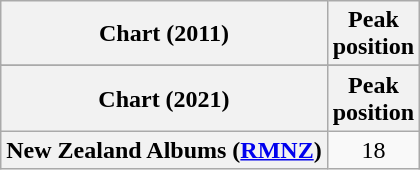<table class="wikitable plainrowheaders" style="text-align:center">
<tr>
<th scope="col">Chart (2011)</th>
<th scope="col">Peak<br>position</th>
</tr>
<tr>
</tr>
<tr>
<th scope="col">Chart (2021)</th>
<th scope="col">Peak<br>position</th>
</tr>
<tr>
<th scope="row">New Zealand Albums (<a href='#'>RMNZ</a>)</th>
<td>18</td>
</tr>
</table>
